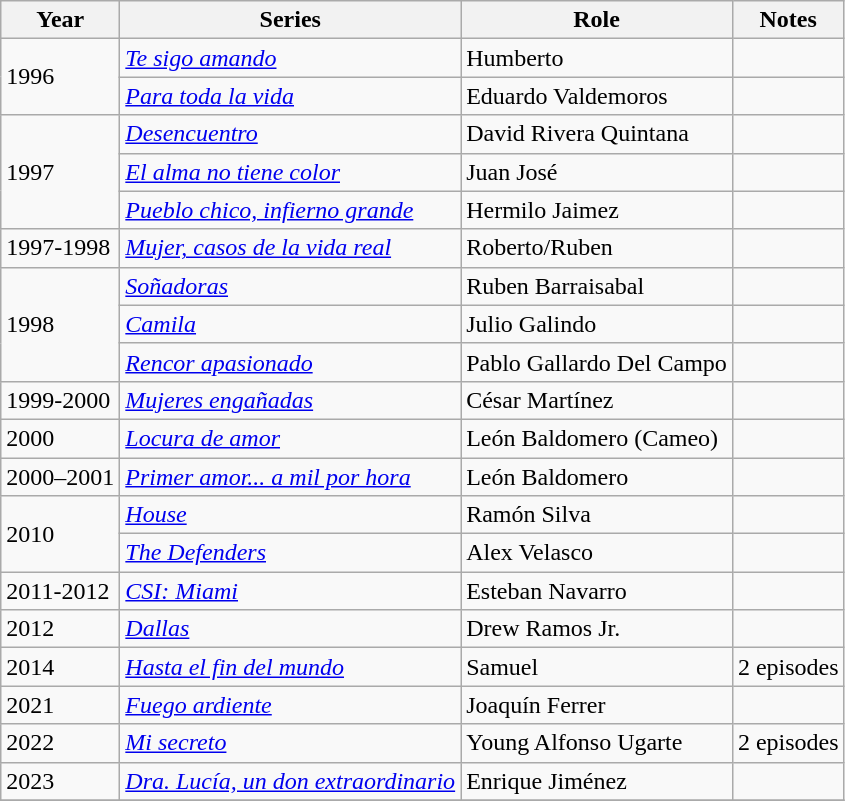<table class="wikitable sortable">
<tr style="border:1px solid black;" text-align="center">
<th>Year</th>
<th>Series</th>
<th>Role</th>
<th>Notes</th>
</tr>
<tr>
<td rowspan=2>1996</td>
<td><em><a href='#'>Te sigo amando</a></em></td>
<td>Humberto</td>
<td></td>
</tr>
<tr>
<td><em><a href='#'>Para toda la vida</a></em></td>
<td>Eduardo Valdemoros</td>
<td></td>
</tr>
<tr>
<td rowspan=3>1997</td>
<td><em><a href='#'>Desencuentro</a></em></td>
<td>David Rivera Quintana</td>
<td></td>
</tr>
<tr>
<td><em><a href='#'>El alma no tiene color</a></em></td>
<td>Juan José</td>
<td></td>
</tr>
<tr>
<td><em><a href='#'>Pueblo chico, infierno grande</a></em></td>
<td>Hermilo Jaimez</td>
<td></td>
</tr>
<tr>
<td>1997-1998</td>
<td><em><a href='#'>Mujer, casos de la vida real</a></em></td>
<td>Roberto/Ruben</td>
<td></td>
</tr>
<tr>
<td rowspan=3>1998</td>
<td><em><a href='#'>Soñadoras</a></em></td>
<td>Ruben Barraisabal</td>
<td></td>
</tr>
<tr>
<td><em><a href='#'>Camila</a></em></td>
<td>Julio Galindo</td>
<td></td>
</tr>
<tr>
<td><em><a href='#'>Rencor apasionado</a></em></td>
<td>Pablo Gallardo Del Campo</td>
<td></td>
</tr>
<tr>
<td>1999-2000</td>
<td><em><a href='#'>Mujeres engañadas</a></em></td>
<td>César Martínez</td>
<td></td>
</tr>
<tr>
<td>2000</td>
<td><em><a href='#'>Locura de amor</a></em></td>
<td>León Baldomero (Cameo)</td>
<td></td>
</tr>
<tr>
<td>2000–2001</td>
<td><em><a href='#'>Primer amor... a mil por hora</a></em></td>
<td>León Baldomero</td>
<td></td>
</tr>
<tr>
<td rowspan="2">2010</td>
<td><em><a href='#'>House</a></em></td>
<td>Ramón Silva</td>
<td></td>
</tr>
<tr>
<td><em><a href='#'>The Defenders</a></em></td>
<td>Alex Velasco</td>
<td></td>
</tr>
<tr>
<td>2011-2012</td>
<td><em><a href='#'>CSI: Miami</a></em></td>
<td>Esteban Navarro</td>
<td></td>
</tr>
<tr>
<td>2012</td>
<td><em><a href='#'>Dallas</a></em></td>
<td>Drew Ramos Jr.</td>
<td></td>
</tr>
<tr>
<td>2014</td>
<td><em><a href='#'>Hasta el fin del mundo</a></em></td>
<td>Samuel</td>
<td>2 episodes</td>
</tr>
<tr>
<td>2021</td>
<td><em><a href='#'>Fuego ardiente</a></em></td>
<td>Joaquín Ferrer</td>
<td></td>
</tr>
<tr>
<td>2022</td>
<td><em><a href='#'>Mi secreto</a></em></td>
<td>Young Alfonso Ugarte</td>
<td>2 episodes</td>
</tr>
<tr>
<td>2023</td>
<td><em><a href='#'>Dra. Lucía, un don extraordinario</a></em></td>
<td>Enrique Jiménez</td>
<td></td>
</tr>
<tr>
</tr>
</table>
